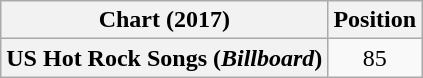<table class="wikitable plainrowheaders" style="text-align:center">
<tr>
<th scope="col">Chart (2017)</th>
<th scope="col">Position</th>
</tr>
<tr>
<th scope="row">US Hot Rock Songs (<em>Billboard</em>)</th>
<td>85</td>
</tr>
</table>
